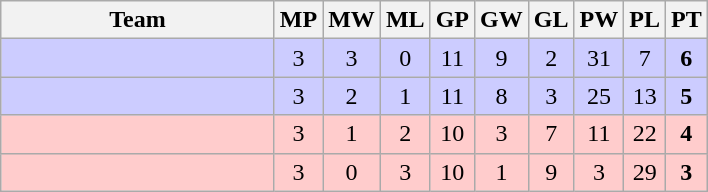<table class=wikitable style="text-align:center">
<tr>
<th width=175>Team</th>
<th width=20>MP</th>
<th width=20>MW</th>
<th width=20>ML</th>
<th width=20>GP</th>
<th width=20>GW</th>
<th width=20>GL</th>
<th width=20>PW</th>
<th width=20>PL</th>
<th width=20>PT</th>
</tr>
<tr style="background-color:#ccccff;">
<td style="text-align:left;"></td>
<td>3</td>
<td>3</td>
<td>0</td>
<td>11</td>
<td>9</td>
<td>2</td>
<td>31</td>
<td>7</td>
<td><strong>6</strong></td>
</tr>
<tr style="background-color:#ccccff;">
<td style="text-align:left;"></td>
<td>3</td>
<td>2</td>
<td>1</td>
<td>11</td>
<td>8</td>
<td>3</td>
<td>25</td>
<td>13</td>
<td><strong>5</strong></td>
</tr>
<tr style="background-color:#ffcccc;">
<td style="text-align:left;"></td>
<td>3</td>
<td>1</td>
<td>2</td>
<td>10</td>
<td>3</td>
<td>7</td>
<td>11</td>
<td>22</td>
<td><strong>4</strong></td>
</tr>
<tr style="background-color:#ffcccc;">
<td style="text-align:left;"></td>
<td>3</td>
<td>0</td>
<td>3</td>
<td>10</td>
<td>1</td>
<td>9</td>
<td>3</td>
<td>29</td>
<td><strong>3</strong></td>
</tr>
</table>
